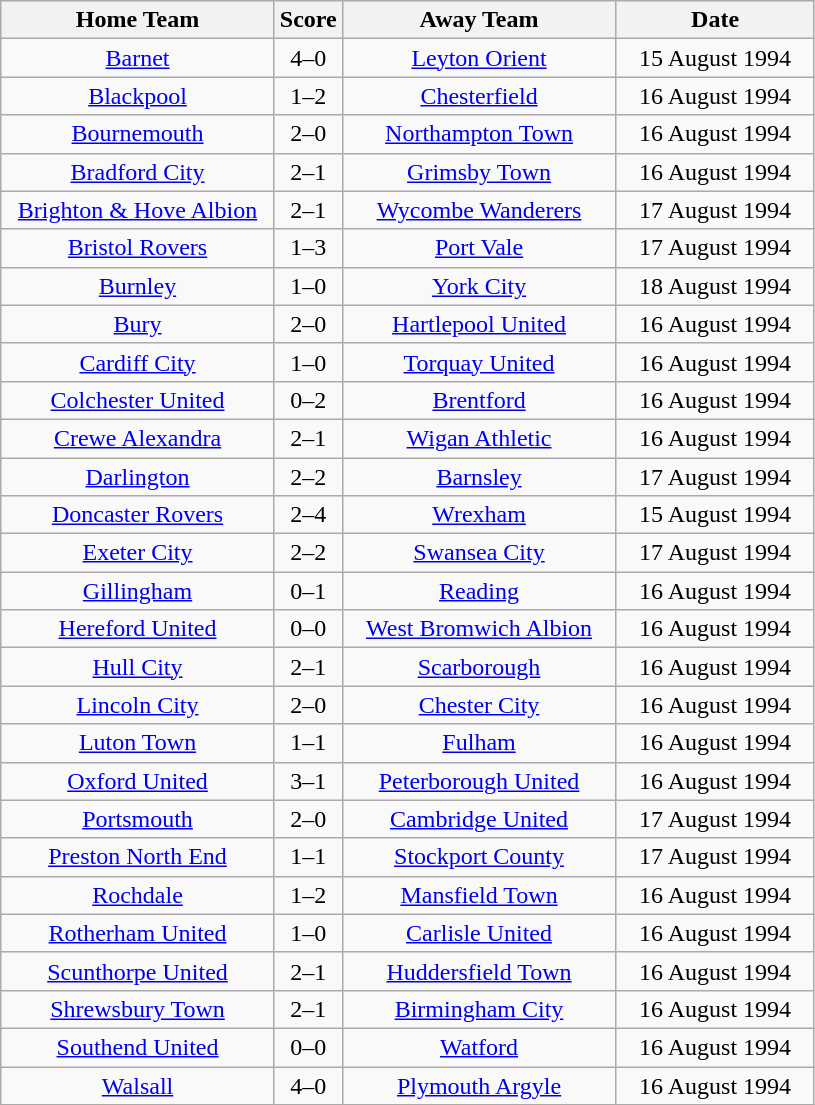<table class="wikitable" style="text-align:center;">
<tr>
<th width=175>Home Team</th>
<th width=20>Score</th>
<th width=175>Away Team</th>
<th width= 125>Date</th>
</tr>
<tr>
<td><a href='#'>Barnet</a></td>
<td>4–0</td>
<td><a href='#'>Leyton Orient</a></td>
<td>15 August 1994</td>
</tr>
<tr>
<td><a href='#'>Blackpool</a></td>
<td>1–2</td>
<td><a href='#'>Chesterfield</a></td>
<td>16 August 1994</td>
</tr>
<tr>
<td><a href='#'>Bournemouth</a></td>
<td>2–0</td>
<td><a href='#'>Northampton Town</a></td>
<td>16 August 1994</td>
</tr>
<tr>
<td><a href='#'>Bradford City</a></td>
<td>2–1</td>
<td><a href='#'>Grimsby Town</a></td>
<td>16 August 1994</td>
</tr>
<tr>
<td><a href='#'>Brighton & Hove Albion</a></td>
<td>2–1</td>
<td><a href='#'>Wycombe Wanderers</a></td>
<td>17 August 1994</td>
</tr>
<tr>
<td><a href='#'>Bristol Rovers</a></td>
<td>1–3</td>
<td><a href='#'>Port Vale</a></td>
<td>17 August 1994</td>
</tr>
<tr>
<td><a href='#'>Burnley</a></td>
<td>1–0</td>
<td><a href='#'>York City</a></td>
<td>18 August 1994</td>
</tr>
<tr>
<td><a href='#'>Bury</a></td>
<td>2–0</td>
<td><a href='#'>Hartlepool United</a></td>
<td>16 August 1994</td>
</tr>
<tr>
<td><a href='#'>Cardiff City</a></td>
<td>1–0</td>
<td><a href='#'>Torquay United</a></td>
<td>16 August 1994</td>
</tr>
<tr>
<td><a href='#'>Colchester United</a></td>
<td>0–2</td>
<td><a href='#'>Brentford</a></td>
<td>16 August 1994</td>
</tr>
<tr>
<td><a href='#'>Crewe Alexandra</a></td>
<td>2–1</td>
<td><a href='#'>Wigan Athletic</a></td>
<td>16 August 1994</td>
</tr>
<tr>
<td><a href='#'>Darlington</a></td>
<td>2–2</td>
<td><a href='#'>Barnsley</a></td>
<td>17 August 1994</td>
</tr>
<tr>
<td><a href='#'>Doncaster Rovers</a></td>
<td>2–4</td>
<td><a href='#'>Wrexham</a></td>
<td>15 August 1994</td>
</tr>
<tr>
<td><a href='#'>Exeter City</a></td>
<td>2–2</td>
<td><a href='#'>Swansea City</a></td>
<td>17 August 1994</td>
</tr>
<tr>
<td><a href='#'>Gillingham</a></td>
<td>0–1</td>
<td><a href='#'>Reading</a></td>
<td>16 August 1994</td>
</tr>
<tr>
<td><a href='#'>Hereford United</a></td>
<td>0–0</td>
<td><a href='#'>West Bromwich Albion</a></td>
<td>16 August 1994</td>
</tr>
<tr>
<td><a href='#'>Hull City</a></td>
<td>2–1</td>
<td><a href='#'>Scarborough</a></td>
<td>16 August 1994</td>
</tr>
<tr>
<td><a href='#'>Lincoln City</a></td>
<td>2–0</td>
<td><a href='#'>Chester City</a></td>
<td>16 August 1994</td>
</tr>
<tr>
<td><a href='#'>Luton Town</a></td>
<td>1–1</td>
<td><a href='#'>Fulham</a></td>
<td>16 August 1994</td>
</tr>
<tr>
<td><a href='#'>Oxford United</a></td>
<td>3–1</td>
<td><a href='#'>Peterborough United</a></td>
<td>16 August 1994</td>
</tr>
<tr>
<td><a href='#'>Portsmouth</a></td>
<td>2–0</td>
<td><a href='#'>Cambridge United</a></td>
<td>17 August 1994</td>
</tr>
<tr>
<td><a href='#'>Preston North End</a></td>
<td>1–1</td>
<td><a href='#'>Stockport County</a></td>
<td>17 August 1994</td>
</tr>
<tr>
<td><a href='#'>Rochdale</a></td>
<td>1–2</td>
<td><a href='#'>Mansfield Town</a></td>
<td>16 August 1994</td>
</tr>
<tr>
<td><a href='#'>Rotherham United</a></td>
<td>1–0</td>
<td><a href='#'>Carlisle United</a></td>
<td>16 August 1994</td>
</tr>
<tr>
<td><a href='#'>Scunthorpe United</a></td>
<td>2–1</td>
<td><a href='#'>Huddersfield Town</a></td>
<td>16 August 1994</td>
</tr>
<tr>
<td><a href='#'>Shrewsbury Town</a></td>
<td>2–1</td>
<td><a href='#'>Birmingham City</a></td>
<td>16 August 1994</td>
</tr>
<tr>
<td><a href='#'>Southend United</a></td>
<td>0–0</td>
<td><a href='#'>Watford</a></td>
<td>16 August 1994</td>
</tr>
<tr>
<td><a href='#'>Walsall</a></td>
<td>4–0</td>
<td><a href='#'>Plymouth Argyle</a></td>
<td>16 August 1994</td>
</tr>
<tr>
</tr>
</table>
